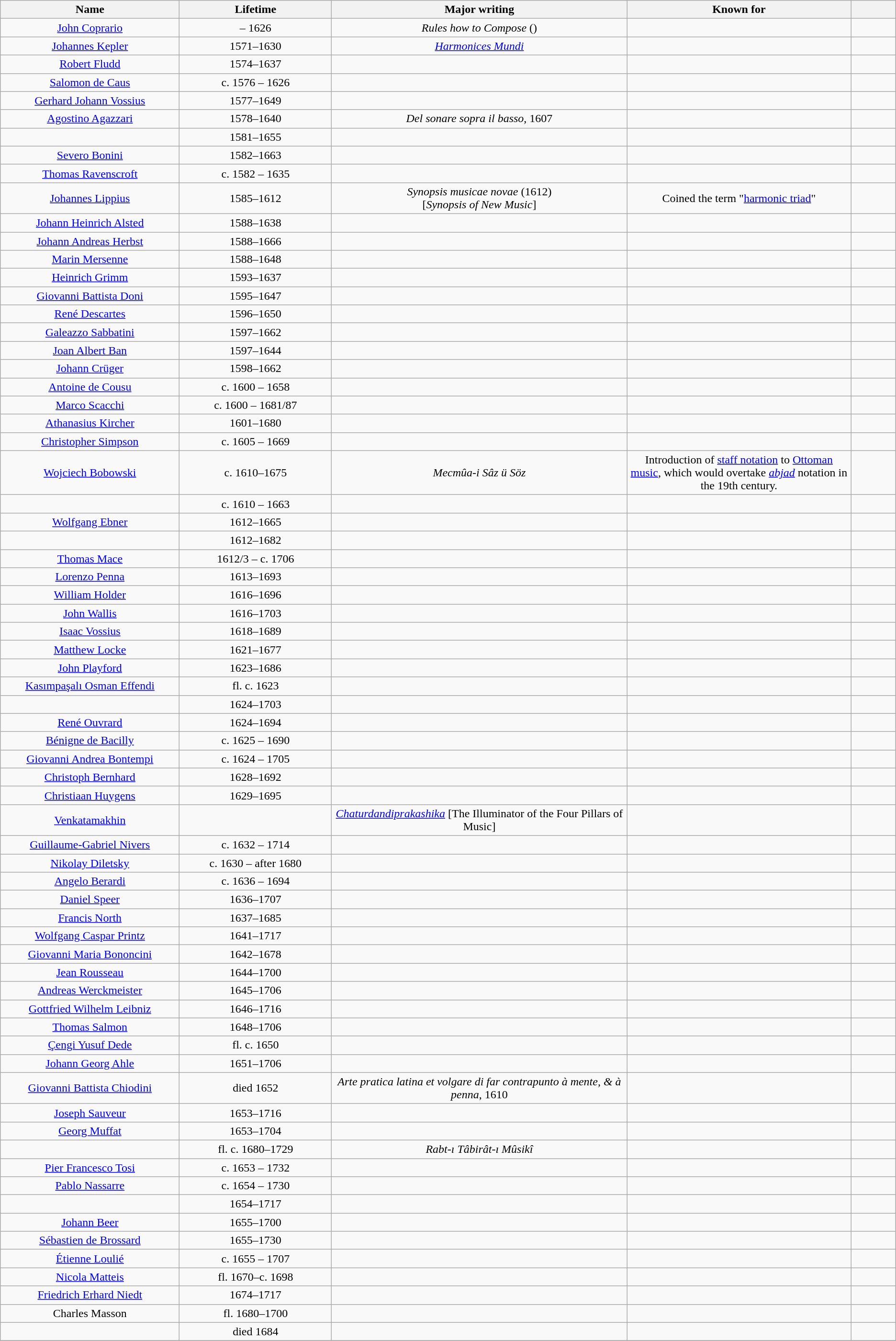<table class="wikitable plainrowheaders" style="text-align:center">
<tr>
<th scope="col" width="20%">Name</th>
<th scope="col" width="17%">Lifetime</th>
<th scope="col" width="33%">Major writing</th>
<th scope="col" width="25%">Known for</th>
<th scope="col" width="5%" class="unsortable"></th>
</tr>
<tr>
<td><a href='#'>John Coprario</a></td>
<td> – 1626</td>
<td><em>Rules how to Compose</em> ()</td>
<td></td>
<td></td>
</tr>
<tr>
<td><a href='#'>Johannes Kepler</a></td>
<td>1571–1630</td>
<td><em><a href='#'>Harmonices Mundi</a></em></td>
<td></td>
<td></td>
</tr>
<tr>
<td><a href='#'>Robert Fludd</a></td>
<td>1574–1637</td>
<td></td>
<td></td>
<td></td>
</tr>
<tr>
<td><a href='#'>Salomon de Caus</a></td>
<td>c. 1576 – 1626</td>
<td></td>
<td></td>
<td></td>
</tr>
<tr>
<td><a href='#'>Gerhard Johann Vossius</a></td>
<td>1577–1649</td>
<td></td>
<td></td>
<td></td>
</tr>
<tr>
<td><a href='#'>Agostino Agazzari</a></td>
<td>1578–1640</td>
<td><em>Del sonare sopra il basso</em>, 1607</td>
<td></td>
<td></td>
</tr>
<tr>
<td></td>
<td>1581–1655</td>
<td></td>
<td></td>
<td></td>
</tr>
<tr>
<td><a href='#'>Severo Bonini</a></td>
<td>1582–1663</td>
<td></td>
<td></td>
<td></td>
</tr>
<tr>
<td><a href='#'>Thomas Ravenscroft</a></td>
<td>c. 1582 – 1635</td>
<td></td>
<td></td>
<td></td>
</tr>
<tr>
<td><a href='#'>Johannes Lippius</a></td>
<td>1585–1612</td>
<td><em>Synopsis musicae novae</em> (1612)<br>[<em>Synopsis of New Music</em>]</td>
<td>Coined the term "<a href='#'>harmonic triad</a>"</td>
<td></td>
</tr>
<tr>
<td><a href='#'>Johann Heinrich Alsted</a></td>
<td>1588–1638</td>
<td></td>
<td></td>
<td></td>
</tr>
<tr>
<td><a href='#'>Johann Andreas Herbst</a></td>
<td>1588–1666</td>
<td></td>
<td></td>
<td></td>
</tr>
<tr>
<td><a href='#'>Marin Mersenne</a></td>
<td>1588–1648</td>
<td></td>
<td></td>
<td></td>
</tr>
<tr>
<td><a href='#'>Heinrich Grimm</a></td>
<td>1593–1637</td>
<td></td>
<td></td>
<td></td>
</tr>
<tr>
<td><a href='#'>Giovanni Battista Doni</a></td>
<td>1595–1647</td>
<td></td>
<td></td>
<td></td>
</tr>
<tr>
<td><a href='#'>René Descartes</a></td>
<td>1596–1650</td>
<td></td>
<td></td>
<td></td>
</tr>
<tr>
<td><a href='#'>Galeazzo Sabbatini</a></td>
<td>1597–1662</td>
<td></td>
<td></td>
<td></td>
</tr>
<tr>
<td><a href='#'>Joan Albert Ban</a></td>
<td>1597–1644</td>
<td></td>
<td></td>
<td></td>
</tr>
<tr>
<td><a href='#'>Johann Crüger</a></td>
<td>1598–1662</td>
<td></td>
<td></td>
<td></td>
</tr>
<tr>
<td><a href='#'>Antoine de Cousu</a></td>
<td>c. 1600 – 1658</td>
<td></td>
<td></td>
<td></td>
</tr>
<tr>
<td><a href='#'>Marco Scacchi</a></td>
<td>c. 1600 – 1681/87</td>
<td></td>
<td></td>
<td></td>
</tr>
<tr>
<td><a href='#'>Athanasius Kircher</a></td>
<td>1601–1680</td>
<td></td>
<td></td>
<td></td>
</tr>
<tr>
<td><a href='#'>Christopher Simpson</a></td>
<td>c. 1605 – 1669</td>
<td></td>
<td></td>
<td></td>
</tr>
<tr>
<td><a href='#'>Wojciech Bobowski</a></td>
<td>c. 1610–1675</td>
<td><em>Mecmûa-i Sâz ü Söz</em></td>
<td>Introduction of <a href='#'>staff notation</a> to <a href='#'>Ottoman music</a>, which would overtake <em><a href='#'>abjad</a></em> notation in the 19th century.</td>
<td></td>
</tr>
<tr>
<td></td>
<td>c. 1610 – 1663</td>
<td></td>
<td></td>
<td></td>
</tr>
<tr>
<td><a href='#'>Wolfgang Ebner</a></td>
<td>1612–1665</td>
<td></td>
<td></td>
<td></td>
</tr>
<tr>
<td></td>
<td>1612–1682</td>
<td></td>
<td></td>
<td></td>
</tr>
<tr>
<td><a href='#'>Thomas Mace</a></td>
<td>1612/3 – c. 1706</td>
<td></td>
<td></td>
<td></td>
</tr>
<tr>
<td><a href='#'>Lorenzo Penna</a></td>
<td>1613–1693</td>
<td></td>
<td></td>
<td></td>
</tr>
<tr>
<td><a href='#'>William Holder</a></td>
<td>1616–1696</td>
<td></td>
<td></td>
<td></td>
</tr>
<tr>
<td><a href='#'>John Wallis</a></td>
<td>1616–1703</td>
<td></td>
<td></td>
<td></td>
</tr>
<tr>
<td><a href='#'>Isaac Vossius</a></td>
<td>1618–1689</td>
<td></td>
<td></td>
<td></td>
</tr>
<tr>
<td><a href='#'>Matthew Locke</a></td>
<td>1621–1677</td>
<td></td>
<td></td>
<td></td>
</tr>
<tr>
<td><a href='#'>John Playford</a></td>
<td>1623–1686</td>
<td></td>
<td></td>
<td></td>
</tr>
<tr>
<td><a href='#'>Kasımpaşalı Osman Effendi</a></td>
<td>fl. c. 1623</td>
<td></td>
<td></td>
<td></td>
</tr>
<tr>
<td></td>
<td>1624–1703</td>
<td></td>
<td></td>
<td></td>
</tr>
<tr>
<td><a href='#'>René Ouvrard</a></td>
<td>1624–1694</td>
<td></td>
<td></td>
<td></td>
</tr>
<tr>
<td><a href='#'>Bénigne de Bacilly</a></td>
<td>c. 1625 – 1690</td>
<td></td>
<td></td>
<td></td>
</tr>
<tr>
<td><a href='#'>Giovanni Andrea Bontempi</a></td>
<td>c. 1624 – 1705</td>
<td></td>
<td></td>
<td></td>
</tr>
<tr>
<td><a href='#'>Christoph Bernhard</a></td>
<td>1628–1692</td>
<td></td>
<td></td>
<td></td>
</tr>
<tr>
<td><a href='#'>Christiaan Huygens</a></td>
<td>1629–1695</td>
<td></td>
<td></td>
<td></td>
</tr>
<tr>
<td><a href='#'>Venkatamakhin</a></td>
<td></td>
<td><em><a href='#'>Chaturdandiprakashika</a></em> [The Illuminator of the Four Pillars of Music]</td>
<td></td>
<td></td>
</tr>
<tr>
<td><a href='#'>Guillaume-Gabriel Nivers</a></td>
<td>c. 1632 – 1714</td>
<td></td>
<td></td>
<td></td>
</tr>
<tr>
<td><a href='#'>Nikolay Diletsky</a></td>
<td>c. 1630 – after 1680</td>
<td></td>
<td></td>
<td></td>
</tr>
<tr>
<td><a href='#'>Angelo Berardi</a></td>
<td>c. 1636 – 1694</td>
<td></td>
<td></td>
<td></td>
</tr>
<tr>
<td><a href='#'>Daniel Speer</a></td>
<td>1636–1707</td>
<td></td>
<td></td>
<td></td>
</tr>
<tr>
<td><a href='#'>Francis North</a></td>
<td>1637–1685</td>
<td></td>
<td></td>
<td></td>
</tr>
<tr>
<td><a href='#'>Wolfgang Caspar Printz</a></td>
<td>1641–1717</td>
<td></td>
<td></td>
<td></td>
</tr>
<tr>
<td><a href='#'>Giovanni Maria Bononcini</a></td>
<td>1642–1678</td>
<td></td>
<td></td>
<td></td>
</tr>
<tr>
<td><a href='#'>Jean Rousseau</a></td>
<td>1644–1700</td>
<td></td>
<td></td>
<td></td>
</tr>
<tr>
<td><a href='#'>Andreas Werckmeister</a></td>
<td>1645–1706</td>
<td></td>
<td></td>
<td></td>
</tr>
<tr>
<td><a href='#'>Gottfried Wilhelm Leibniz</a></td>
<td>1646–1716</td>
<td></td>
<td></td>
<td></td>
</tr>
<tr>
<td><a href='#'>Thomas Salmon</a></td>
<td>1648–1706</td>
<td></td>
<td></td>
<td></td>
</tr>
<tr>
<td><a href='#'>Çengi Yusuf Dede</a></td>
<td>fl. c. 1650</td>
<td></td>
<td></td>
<td></td>
</tr>
<tr>
<td><a href='#'>Johann Georg Ahle</a></td>
<td>1651–1706</td>
<td></td>
<td></td>
<td></td>
</tr>
<tr>
<td><a href='#'>Giovanni Battista Chiodini</a></td>
<td>died 1652</td>
<td><em>Arte pratica latina et volgare di far contrapunto à mente, & à penna</em>, 1610</td>
<td></td>
<td></td>
</tr>
<tr>
<td><a href='#'>Joseph Sauveur</a></td>
<td>1653–1716</td>
<td></td>
<td></td>
<td></td>
</tr>
<tr>
<td><a href='#'>Georg Muffat</a></td>
<td>1653–1704</td>
<td></td>
<td></td>
<td></td>
</tr>
<tr>
<td></td>
<td>fl. c. 1680–1729</td>
<td><em>Rabt-ı Tâbirât-ı Mûsikî</em></td>
<td></td>
<td></td>
</tr>
<tr>
<td><a href='#'>Pier Francesco Tosi</a></td>
<td>c. 1653 – 1732</td>
<td></td>
<td></td>
<td></td>
</tr>
<tr>
<td><a href='#'>Pablo Nassarre</a></td>
<td>c. 1654 – 1730</td>
<td></td>
<td></td>
<td></td>
</tr>
<tr>
<td></td>
<td>1654–1717</td>
<td></td>
<td></td>
<td></td>
</tr>
<tr>
<td><a href='#'>Johann Beer</a></td>
<td>1655–1700</td>
<td></td>
<td></td>
<td></td>
</tr>
<tr>
<td><a href='#'>Sébastien de Brossard</a></td>
<td>1655–1730</td>
<td></td>
<td></td>
<td></td>
</tr>
<tr>
<td><a href='#'>Étienne Loulié</a></td>
<td>c. 1655 – 1707</td>
<td></td>
<td></td>
<td></td>
</tr>
<tr>
<td><a href='#'>Nicola Matteis</a></td>
<td>fl. 1670–c. 1698</td>
<td></td>
<td></td>
<td></td>
</tr>
<tr>
<td><a href='#'>Friedrich Erhard Niedt</a></td>
<td>1674–1717</td>
<td></td>
<td></td>
<td></td>
</tr>
<tr>
<td>Charles Masson</td>
<td>fl. 1680–1700</td>
<td></td>
<td></td>
<td></td>
</tr>
<tr>
<td></td>
<td>died 1684</td>
<td></td>
<td></td>
<td></td>
</tr>
<tr>
</tr>
</table>
